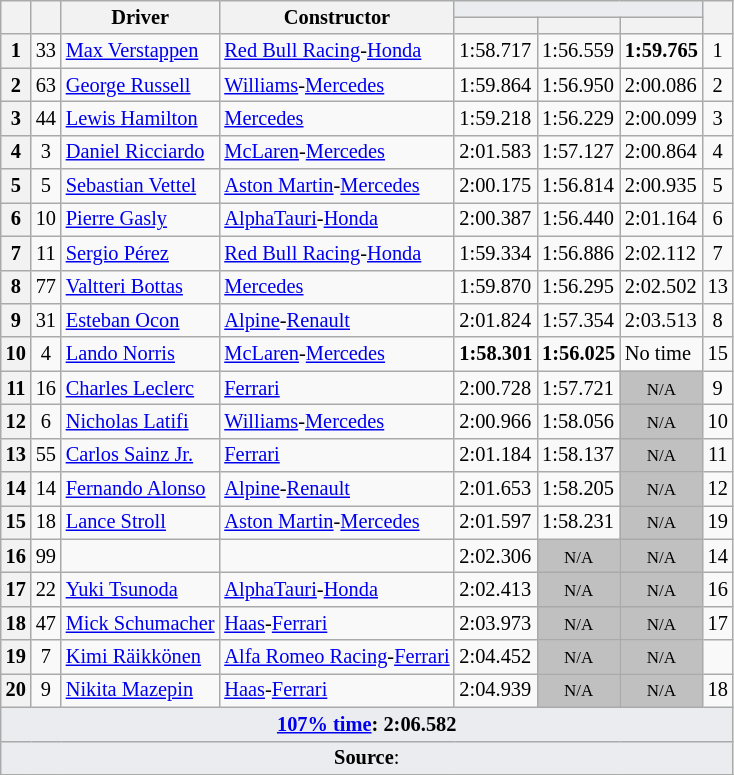<table class="wikitable sortable" style="font-size: 85%;">
<tr>
<th rowspan="2"></th>
<th rowspan="2"></th>
<th rowspan="2">Driver</th>
<th rowspan="2">Constructor</th>
<th colspan="3" style="background:#eaecf0; text-align:center;"></th>
<th rowspan="2"></th>
</tr>
<tr>
<th scope="col"></th>
<th scope="col"></th>
<th scope="col"></th>
</tr>
<tr>
<th scope="row">1</th>
<td align="center">33</td>
<td data-sort-value="ver"> <a href='#'>Max Verstappen</a></td>
<td><a href='#'>Red Bull Racing</a>-<a href='#'>Honda</a></td>
<td>1:58.717</td>
<td>1:56.559</td>
<td><strong>1:59.765</strong></td>
<td align="center">1</td>
</tr>
<tr>
<th scope="row">2</th>
<td align="center">63</td>
<td data-sort-value="rus"> <a href='#'>George Russell</a></td>
<td><a href='#'>Williams</a>-<a href='#'>Mercedes</a></td>
<td>1:59.864</td>
<td>1:56.950</td>
<td>2:00.086</td>
<td align="center">2</td>
</tr>
<tr>
<th scope="row">3</th>
<td align="center">44</td>
<td data-sort-value="ham"> <a href='#'>Lewis Hamilton</a></td>
<td><a href='#'>Mercedes</a></td>
<td>1:59.218</td>
<td>1:56.229</td>
<td>2:00.099</td>
<td align="center">3</td>
</tr>
<tr>
<th scope="row">4</th>
<td align="center">3</td>
<td data-sort-value="ric"> <a href='#'>Daniel Ricciardo</a></td>
<td><a href='#'>McLaren</a>-<a href='#'>Mercedes</a></td>
<td>2:01.583</td>
<td>1:57.127</td>
<td>2:00.864</td>
<td align="center">4</td>
</tr>
<tr>
<th scope="row">5</th>
<td align="center">5</td>
<td data-sort-value="vet"> <a href='#'>Sebastian Vettel</a></td>
<td><a href='#'>Aston Martin</a>-<a href='#'>Mercedes</a></td>
<td>2:00.175</td>
<td>1:56.814</td>
<td>2:00.935</td>
<td align="center">5</td>
</tr>
<tr>
<th scope="row">6</th>
<td align="center">10</td>
<td data-sort-value="gas"> <a href='#'>Pierre Gasly</a></td>
<td><a href='#'>AlphaTauri</a>-<a href='#'>Honda</a></td>
<td>2:00.387</td>
<td>1:56.440</td>
<td>2:01.164</td>
<td align="center">6</td>
</tr>
<tr>
<th scope="row">7</th>
<td align="center">11</td>
<td data-sort-value="per"> <a href='#'>Sergio Pérez</a></td>
<td><a href='#'>Red Bull Racing</a>-<a href='#'>Honda</a></td>
<td>1:59.334</td>
<td>1:56.886</td>
<td>2:02.112</td>
<td align="center">7</td>
</tr>
<tr>
<th scope="row">8</th>
<td align="center">77</td>
<td data-sort-value="bot"> <a href='#'>Valtteri Bottas</a></td>
<td><a href='#'>Mercedes</a></td>
<td>1:59.870</td>
<td>1:56.295</td>
<td>2:02.502</td>
<td align="center">13</td>
</tr>
<tr>
<th scope="row">9</th>
<td align="center">31</td>
<td data-sort-value="oco"> <a href='#'>Esteban Ocon</a></td>
<td><a href='#'>Alpine</a>-<a href='#'>Renault</a></td>
<td>2:01.824</td>
<td>1:57.354</td>
<td>2:03.513</td>
<td align="center">8</td>
</tr>
<tr>
<th scope="row">10</th>
<td align="center">4</td>
<td data-sort-value="nor"> <a href='#'>Lando Norris</a></td>
<td><a href='#'>McLaren</a>-<a href='#'>Mercedes</a></td>
<td><strong>1:58.301</strong></td>
<td><strong>1:56.025</strong></td>
<td data-sort-value="10">No time</td>
<td align="center">15</td>
</tr>
<tr>
<th scope="row">11</th>
<td align="center">16</td>
<td data-sort-value="lec"> <a href='#'>Charles Leclerc</a></td>
<td><a href='#'>Ferrari</a></td>
<td>2:00.728</td>
<td>1:57.721</td>
<td style="background: silver" align="center" data-sort-value="11"><small>N/A</small></td>
<td align="center">9</td>
</tr>
<tr>
<th scope="row">12</th>
<td align="center">6</td>
<td data-sort-value="lat"> <a href='#'>Nicholas Latifi</a></td>
<td><a href='#'>Williams</a>-<a href='#'>Mercedes</a></td>
<td>2:00.966</td>
<td>1:58.056</td>
<td style="background: silver" align="center" data-sort-value="12"><small>N/A</small></td>
<td align="center">10</td>
</tr>
<tr>
<th scope="row">13</th>
<td align="center">55</td>
<td data-sort-value="sai"> <a href='#'>Carlos Sainz Jr.</a></td>
<td><a href='#'>Ferrari</a></td>
<td>2:01.184</td>
<td>1:58.137</td>
<td style="background: silver" align="center" data-sort-value="13"><small>N/A</small></td>
<td align="center">11</td>
</tr>
<tr>
<th scope="row">14</th>
<td align="center">14</td>
<td data-sort-value="alo"> <a href='#'>Fernando Alonso</a></td>
<td><a href='#'>Alpine</a>-<a href='#'>Renault</a></td>
<td>2:01.653</td>
<td>1:58.205</td>
<td style="background: silver" align="center" data-sort-value="14"><small>N/A</small></td>
<td align="center">12</td>
</tr>
<tr>
<th scope="row">15</th>
<td align="center">18</td>
<td data-sort-value="str"> <a href='#'>Lance Stroll</a></td>
<td><a href='#'>Aston Martin</a>-<a href='#'>Mercedes</a></td>
<td>2:01.597</td>
<td>1:58.231</td>
<td style="background: silver" align="center" data-sort-value="15"><small>N/A</small></td>
<td align="center">19</td>
</tr>
<tr>
<th scope="row">16</th>
<td align="center">99</td>
<td data-sort-value="gio"></td>
<td></td>
<td>2:02.306</td>
<td style="background: silver" align="center" data-sort-value="16"><small>N/A</small></td>
<td style="background: silver" align="center" data-sort-value="16"><small>N/A</small></td>
<td align="center">14</td>
</tr>
<tr>
<th scope="row">17</th>
<td align="center">22</td>
<td data-sort-value="tsu"> <a href='#'>Yuki Tsunoda</a></td>
<td><a href='#'>AlphaTauri</a>-<a href='#'>Honda</a></td>
<td>2:02.413</td>
<td style="background: silver" align="center" data-sort-value="17"><small>N/A</small></td>
<td style="background: silver" align="center" data-sort-value="17"><small>N/A</small></td>
<td align="center">16</td>
</tr>
<tr>
<th scope="row">18</th>
<td align="center">47</td>
<td data-sort-value="sch"> <a href='#'>Mick Schumacher</a></td>
<td><a href='#'>Haas</a>-<a href='#'>Ferrari</a></td>
<td>2:03.973</td>
<td style="background: silver" align="center" data-sort-value="18"><small>N/A</small></td>
<td style="background: silver" align="center" data-sort-value="18"><small>N/A</small></td>
<td align="center">17</td>
</tr>
<tr>
<th scope="row">19</th>
<td align="center">7</td>
<td data-sort-value="rai"> <a href='#'>Kimi Räikkönen</a></td>
<td><a href='#'>Alfa Romeo Racing</a>-<a href='#'>Ferrari</a></td>
<td>2:04.452</td>
<td style="background: silver" align="center" data-sort-value="19"><small>N/A</small></td>
<td style="background: silver" align="center" data-sort-value="19"><small>N/A</small></td>
<td align="center" data-sort-value="20"></td>
</tr>
<tr>
<th scope="row">20</th>
<td align="center">9</td>
<td data-sort-value="maz"><a href='#'>Nikita Mazepin</a></td>
<td><a href='#'>Haas</a>-<a href='#'>Ferrari</a></td>
<td>2:04.939</td>
<td style="background: silver" align="center" data-sort-value="20"><small>N/A</small></td>
<td style="background: silver" align="center" data-sort-value="20"><small>N/A</small></td>
<td align="center">18</td>
</tr>
<tr class="sortbottom">
<td colspan="8" style="background-color:#EAECF0;text-align:center"><strong><a href='#'>107% time</a>: 2:06.582</strong></td>
</tr>
<tr class="sortbottom">
<td colspan="8" style="background-color:#EAECF0;text-align:center"><strong>Source</strong>:</td>
</tr>
<tr>
</tr>
</table>
